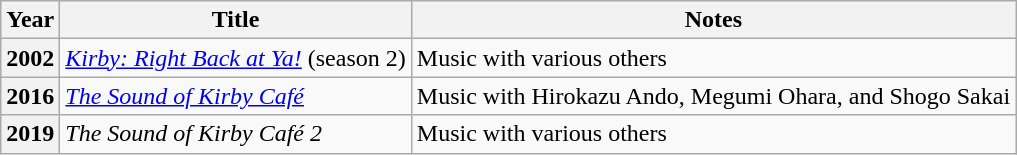<table class="wikitable sortable">
<tr>
<th>Year</th>
<th>Title</th>
<th class="unsortable">Notes</th>
</tr>
<tr>
<th rowspan="1">2002</th>
<td><em><a href='#'>Kirby: Right Back at Ya!</a></em> (season 2)</td>
<td>Music with various others</td>
</tr>
<tr>
<th rowspan="1">2016</th>
<td><em><a href='#'>The Sound of Kirby Café</a></em></td>
<td>Music with Hirokazu Ando, Megumi Ohara, and Shogo Sakai</td>
</tr>
<tr>
<th rowspan="1">2019</th>
<td><em>The Sound of Kirby Café 2</em></td>
<td>Music with various others</td>
</tr>
</table>
